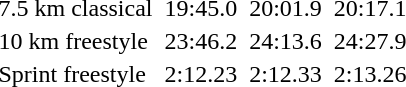<table>
<tr>
<td>7.5 km classical</td>
<td></td>
<td>19:45.0</td>
<td></td>
<td>20:01.9</td>
<td></td>
<td>20:17.1</td>
</tr>
<tr>
<td>10 km freestyle</td>
<td></td>
<td>23:46.2</td>
<td></td>
<td>24:13.6</td>
<td></td>
<td>24:27.9</td>
</tr>
<tr>
<td>Sprint freestyle</td>
<td></td>
<td>2:12.23</td>
<td></td>
<td>2:12.33</td>
<td></td>
<td>2:13.26</td>
</tr>
</table>
